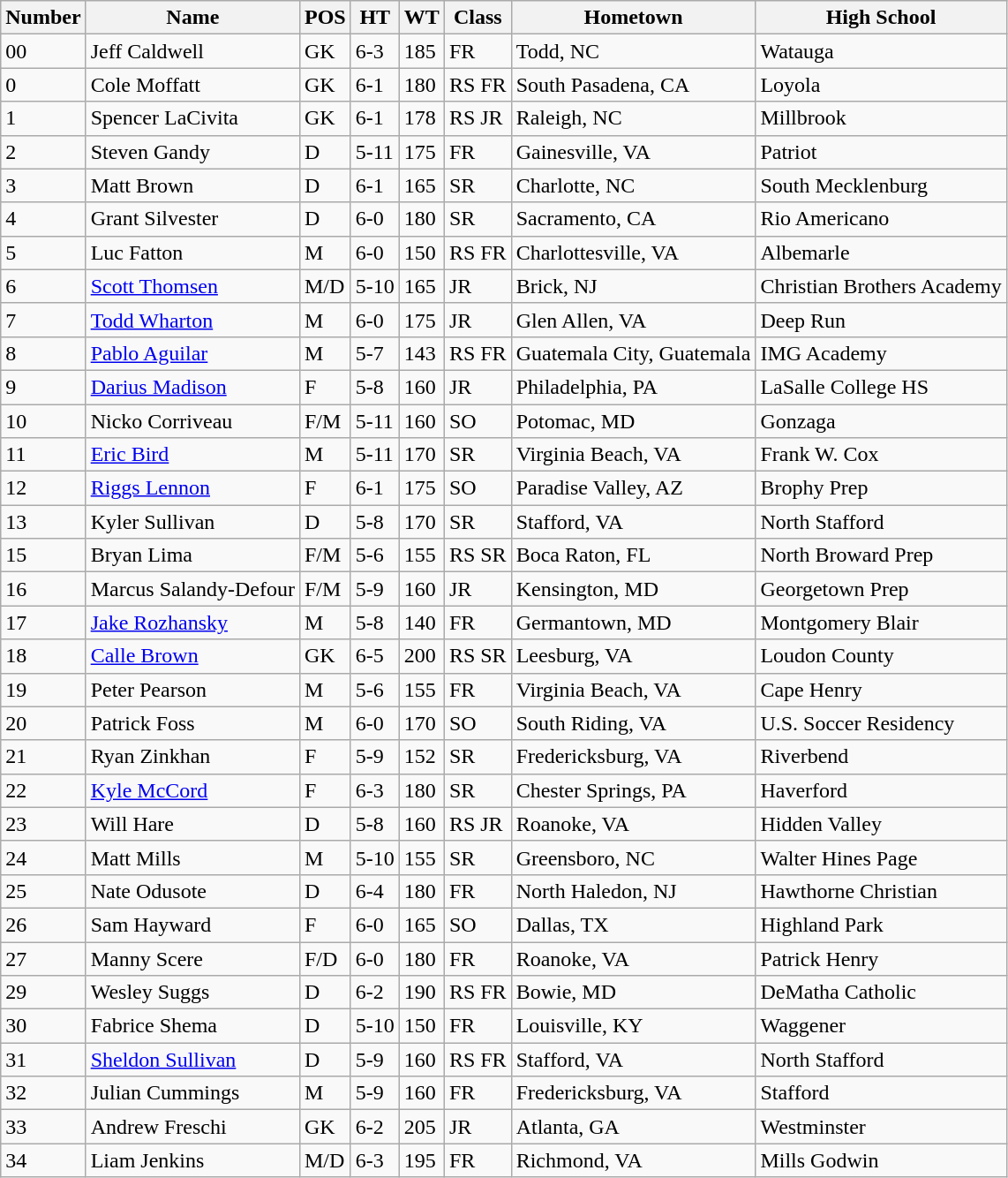<table class="wikitable">
<tr>
<th>Number</th>
<th>Name</th>
<th>POS</th>
<th>HT</th>
<th>WT</th>
<th>Class</th>
<th>Hometown</th>
<th>High School</th>
</tr>
<tr>
<td>00</td>
<td>Jeff Caldwell</td>
<td>GK</td>
<td>6-3</td>
<td>185</td>
<td>FR</td>
<td>Todd, NC</td>
<td>Watauga</td>
</tr>
<tr>
<td>0</td>
<td>Cole Moffatt</td>
<td>GK</td>
<td>6-1</td>
<td>180</td>
<td>RS FR</td>
<td>South Pasadena, CA</td>
<td>Loyola</td>
</tr>
<tr>
<td>1</td>
<td>Spencer LaCivita</td>
<td>GK</td>
<td>6-1</td>
<td>178</td>
<td>RS JR</td>
<td>Raleigh, NC</td>
<td>Millbrook</td>
</tr>
<tr>
<td>2</td>
<td>Steven Gandy</td>
<td>D</td>
<td>5-11</td>
<td>175</td>
<td>FR</td>
<td>Gainesville, VA</td>
<td>Patriot</td>
</tr>
<tr>
<td>3</td>
<td>Matt Brown</td>
<td>D</td>
<td>6-1</td>
<td>165</td>
<td>SR</td>
<td>Charlotte, NC</td>
<td>South Mecklenburg</td>
</tr>
<tr>
<td>4</td>
<td>Grant Silvester</td>
<td>D</td>
<td>6-0</td>
<td>180</td>
<td>SR</td>
<td>Sacramento, CA</td>
<td>Rio Americano</td>
</tr>
<tr>
<td>5</td>
<td>Luc Fatton</td>
<td>M</td>
<td>6-0</td>
<td>150</td>
<td>RS FR</td>
<td>Charlottesville, VA</td>
<td>Albemarle</td>
</tr>
<tr>
<td>6</td>
<td><a href='#'>Scott Thomsen</a></td>
<td>M/D</td>
<td>5-10</td>
<td>165</td>
<td>JR</td>
<td>Brick, NJ</td>
<td>Christian Brothers Academy</td>
</tr>
<tr>
<td>7</td>
<td><a href='#'>Todd Wharton</a></td>
<td>M</td>
<td>6-0</td>
<td>175</td>
<td>JR</td>
<td>Glen Allen, VA</td>
<td>Deep Run</td>
</tr>
<tr>
<td>8</td>
<td><a href='#'>Pablo Aguilar</a></td>
<td>M</td>
<td>5-7</td>
<td>143</td>
<td>RS FR</td>
<td>Guatemala City, Guatemala</td>
<td>IMG Academy</td>
</tr>
<tr>
<td>9</td>
<td><a href='#'>Darius Madison</a></td>
<td>F</td>
<td>5-8</td>
<td>160</td>
<td>JR</td>
<td>Philadelphia, PA</td>
<td>LaSalle College HS</td>
</tr>
<tr>
<td>10</td>
<td>Nicko Corriveau</td>
<td>F/M</td>
<td>5-11</td>
<td>160</td>
<td>SO</td>
<td>Potomac, MD</td>
<td>Gonzaga</td>
</tr>
<tr>
<td>11</td>
<td><a href='#'>Eric Bird</a></td>
<td>M</td>
<td>5-11</td>
<td>170</td>
<td>SR</td>
<td>Virginia Beach, VA</td>
<td>Frank W. Cox</td>
</tr>
<tr>
<td>12</td>
<td><a href='#'>Riggs Lennon</a></td>
<td>F</td>
<td>6-1</td>
<td>175</td>
<td>SO</td>
<td>Paradise Valley, AZ</td>
<td>Brophy Prep</td>
</tr>
<tr>
<td>13</td>
<td>Kyler Sullivan</td>
<td>D</td>
<td>5-8</td>
<td>170</td>
<td>SR</td>
<td>Stafford, VA</td>
<td>North Stafford</td>
</tr>
<tr>
<td>15</td>
<td>Bryan Lima</td>
<td>F/M</td>
<td>5-6</td>
<td>155</td>
<td>RS SR</td>
<td>Boca Raton, FL</td>
<td>North Broward Prep</td>
</tr>
<tr>
<td>16</td>
<td>Marcus Salandy-Defour</td>
<td>F/M</td>
<td>5-9</td>
<td>160</td>
<td>JR</td>
<td>Kensington, MD</td>
<td>Georgetown Prep</td>
</tr>
<tr>
<td>17</td>
<td><a href='#'>Jake Rozhansky</a></td>
<td>M</td>
<td>5-8</td>
<td>140</td>
<td>FR</td>
<td>Germantown, MD</td>
<td>Montgomery Blair</td>
</tr>
<tr>
<td>18</td>
<td><a href='#'>Calle Brown</a></td>
<td>GK</td>
<td>6-5</td>
<td>200</td>
<td>RS SR</td>
<td>Leesburg, VA</td>
<td>Loudon County</td>
</tr>
<tr>
<td>19</td>
<td>Peter Pearson</td>
<td>M</td>
<td>5-6</td>
<td>155</td>
<td>FR</td>
<td>Virginia Beach, VA</td>
<td>Cape Henry</td>
</tr>
<tr>
<td>20</td>
<td>Patrick Foss</td>
<td>M</td>
<td>6-0</td>
<td>170</td>
<td>SO</td>
<td>South Riding, VA</td>
<td>U.S. Soccer Residency</td>
</tr>
<tr>
<td>21</td>
<td>Ryan Zinkhan</td>
<td>F</td>
<td>5-9</td>
<td>152</td>
<td>SR</td>
<td>Fredericksburg, VA</td>
<td>Riverbend</td>
</tr>
<tr>
<td>22</td>
<td><a href='#'>Kyle McCord</a></td>
<td>F</td>
<td>6-3</td>
<td>180</td>
<td>SR</td>
<td>Chester Springs, PA</td>
<td>Haverford</td>
</tr>
<tr>
<td>23</td>
<td>Will Hare</td>
<td>D</td>
<td>5-8</td>
<td>160</td>
<td>RS JR</td>
<td>Roanoke, VA</td>
<td>Hidden Valley</td>
</tr>
<tr>
<td>24</td>
<td>Matt Mills</td>
<td>M</td>
<td>5-10</td>
<td>155</td>
<td>SR</td>
<td>Greensboro, NC</td>
<td>Walter Hines Page</td>
</tr>
<tr>
<td>25</td>
<td>Nate Odusote</td>
<td>D</td>
<td>6-4</td>
<td>180</td>
<td>FR</td>
<td>North Haledon, NJ</td>
<td>Hawthorne Christian</td>
</tr>
<tr>
<td>26</td>
<td>Sam Hayward</td>
<td>F</td>
<td>6-0</td>
<td>165</td>
<td>SO</td>
<td>Dallas, TX</td>
<td>Highland Park</td>
</tr>
<tr>
<td>27</td>
<td>Manny Scere</td>
<td>F/D</td>
<td>6-0</td>
<td>180</td>
<td>FR</td>
<td>Roanoke, VA</td>
<td>Patrick Henry</td>
</tr>
<tr>
<td>29</td>
<td>Wesley Suggs</td>
<td>D</td>
<td>6-2</td>
<td>190</td>
<td>RS FR</td>
<td>Bowie, MD</td>
<td>DeMatha Catholic</td>
</tr>
<tr>
<td>30</td>
<td>Fabrice Shema</td>
<td>D</td>
<td>5-10</td>
<td>150</td>
<td>FR</td>
<td>Louisville, KY</td>
<td>Waggener</td>
</tr>
<tr>
<td>31</td>
<td><a href='#'>Sheldon Sullivan</a></td>
<td>D</td>
<td>5-9</td>
<td>160</td>
<td>RS FR</td>
<td>Stafford, VA</td>
<td>North Stafford</td>
</tr>
<tr>
<td>32</td>
<td>Julian Cummings</td>
<td>M</td>
<td>5-9</td>
<td>160</td>
<td>FR</td>
<td>Fredericksburg, VA</td>
<td>Stafford</td>
</tr>
<tr>
<td>33</td>
<td>Andrew Freschi</td>
<td>GK</td>
<td>6-2</td>
<td>205</td>
<td>JR</td>
<td>Atlanta, GA</td>
<td>Westminster</td>
</tr>
<tr>
<td>34</td>
<td>Liam Jenkins</td>
<td>M/D</td>
<td>6-3</td>
<td>195</td>
<td>FR</td>
<td>Richmond, VA</td>
<td>Mills Godwin</td>
</tr>
</table>
